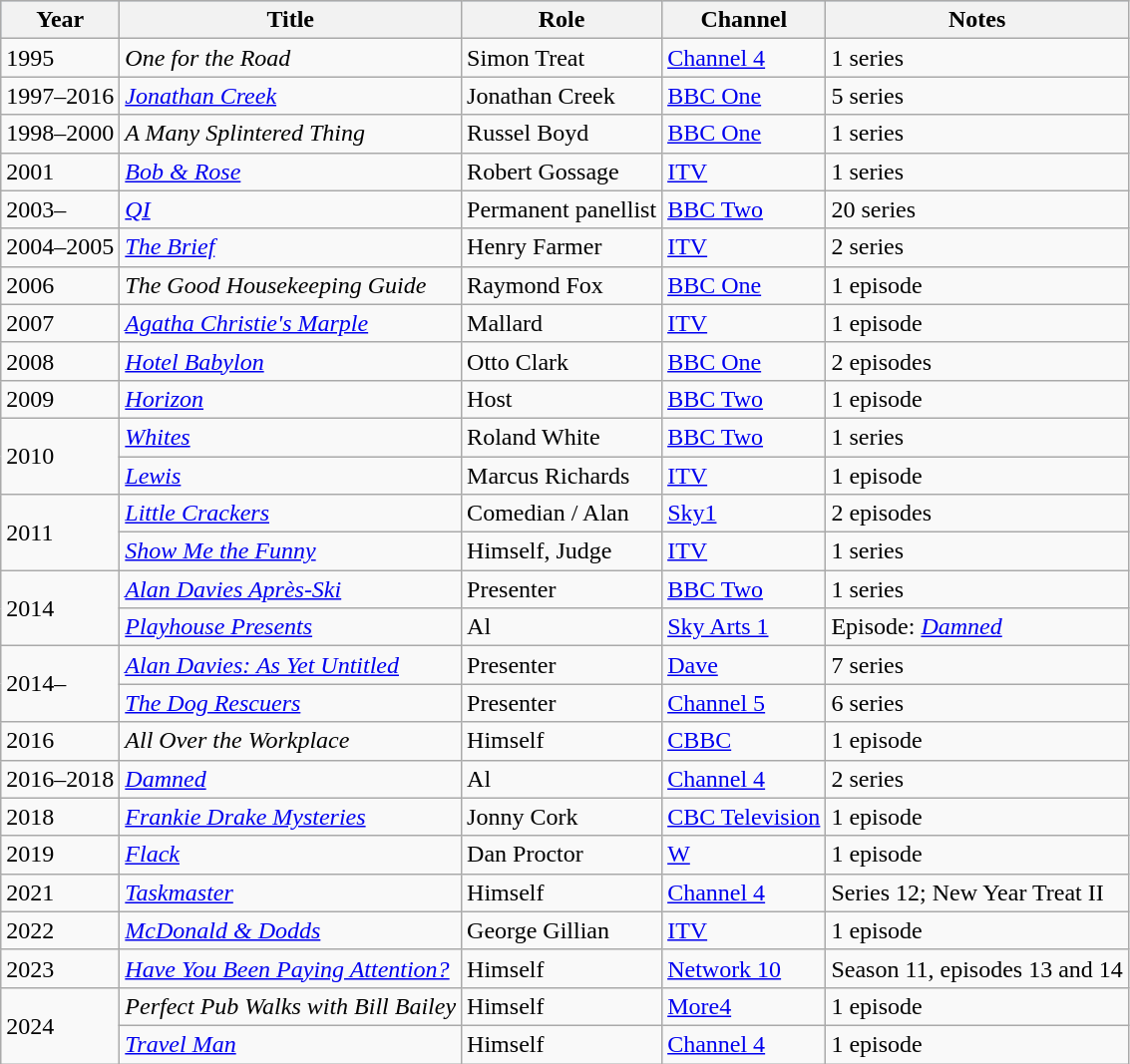<table class="wikitable">
<tr style="background:#b0c4de; text-align:center;">
<th>Year</th>
<th>Title</th>
<th>Role</th>
<th>Channel</th>
<th>Notes</th>
</tr>
<tr>
<td>1995</td>
<td><em>One for the Road</em></td>
<td>Simon Treat</td>
<td><a href='#'>Channel 4</a></td>
<td>1 series</td>
</tr>
<tr>
<td>1997–2016</td>
<td><em><a href='#'>Jonathan Creek</a></em></td>
<td>Jonathan Creek</td>
<td><a href='#'>BBC One</a></td>
<td>5 series</td>
</tr>
<tr>
<td>1998–2000</td>
<td><em>A Many Splintered Thing</em></td>
<td>Russel Boyd</td>
<td><a href='#'>BBC One</a></td>
<td>1 series</td>
</tr>
<tr>
<td>2001</td>
<td><em><a href='#'>Bob & Rose</a></em></td>
<td>Robert Gossage</td>
<td><a href='#'>ITV</a></td>
<td>1 series</td>
</tr>
<tr>
<td>2003–</td>
<td><em><a href='#'>QI</a></em></td>
<td>Permanent panellist</td>
<td><a href='#'>BBC Two</a></td>
<td>20 series</td>
</tr>
<tr>
<td>2004–2005</td>
<td><em><a href='#'>The Brief</a></em></td>
<td>Henry Farmer</td>
<td><a href='#'>ITV</a></td>
<td>2 series</td>
</tr>
<tr>
<td>2006</td>
<td><em>The Good Housekeeping Guide</em></td>
<td>Raymond Fox</td>
<td><a href='#'>BBC One</a></td>
<td>1 episode</td>
</tr>
<tr>
<td>2007</td>
<td><em><a href='#'>Agatha Christie's Marple</a></em></td>
<td>Mallard</td>
<td><a href='#'>ITV</a></td>
<td>1 episode</td>
</tr>
<tr>
<td>2008</td>
<td><em><a href='#'>Hotel Babylon</a></em></td>
<td>Otto Clark</td>
<td><a href='#'>BBC One</a></td>
<td>2 episodes</td>
</tr>
<tr>
<td>2009</td>
<td><em><a href='#'>Horizon</a></em></td>
<td>Host</td>
<td><a href='#'>BBC Two</a></td>
<td>1 episode</td>
</tr>
<tr>
<td rowspan=2>2010</td>
<td><em><a href='#'>Whites</a></em></td>
<td>Roland White</td>
<td><a href='#'>BBC Two</a></td>
<td>1 series</td>
</tr>
<tr>
<td><em><a href='#'>Lewis</a></em></td>
<td>Marcus Richards</td>
<td><a href='#'>ITV</a></td>
<td>1 episode</td>
</tr>
<tr>
<td rowspan=2>2011</td>
<td><em><a href='#'>Little Crackers</a></em></td>
<td>Comedian / Alan</td>
<td><a href='#'>Sky1</a></td>
<td>2 episodes</td>
</tr>
<tr>
<td><em><a href='#'>Show Me the Funny</a></em></td>
<td>Himself, Judge</td>
<td><a href='#'>ITV</a></td>
<td>1 series</td>
</tr>
<tr>
<td rowspan=2>2014</td>
<td><em><a href='#'>Alan Davies Après-Ski</a></em></td>
<td>Presenter</td>
<td><a href='#'>BBC Two</a></td>
<td>1 series</td>
</tr>
<tr>
<td><em><a href='#'>Playhouse Presents</a></em></td>
<td>Al</td>
<td><a href='#'>Sky Arts 1</a></td>
<td>Episode: <em><a href='#'>Damned</a></em></td>
</tr>
<tr>
<td rowspan=2>2014–</td>
<td><em><a href='#'>Alan Davies: As Yet Untitled</a></em></td>
<td>Presenter</td>
<td><a href='#'>Dave</a></td>
<td>7 series</td>
</tr>
<tr>
<td><em><a href='#'>The Dog Rescuers</a></em></td>
<td>Presenter</td>
<td><a href='#'>Channel 5</a></td>
<td>6 series</td>
</tr>
<tr>
<td>2016</td>
<td><em>All Over the Workplace</em></td>
<td>Himself</td>
<td><a href='#'>CBBC</a></td>
<td>1 episode</td>
</tr>
<tr>
<td>2016–2018</td>
<td><em><a href='#'>Damned</a></em></td>
<td>Al</td>
<td><a href='#'>Channel 4</a></td>
<td>2 series</td>
</tr>
<tr>
<td>2018</td>
<td><em><a href='#'>Frankie Drake Mysteries</a></em></td>
<td>Jonny Cork</td>
<td><a href='#'>CBC Television</a></td>
<td>1 episode</td>
</tr>
<tr>
<td>2019</td>
<td><a href='#'><em>Flack</em></a></td>
<td>Dan Proctor</td>
<td><a href='#'>W</a></td>
<td>1 episode</td>
</tr>
<tr>
<td>2021</td>
<td><a href='#'><em>Taskmaster</em></a></td>
<td>Himself</td>
<td><a href='#'>Channel 4</a></td>
<td>Series 12; New Year Treat II</td>
</tr>
<tr>
<td>2022</td>
<td><em><a href='#'>McDonald & Dodds</a></em></td>
<td>George Gillian</td>
<td><a href='#'>ITV</a></td>
<td>1 episode</td>
</tr>
<tr>
<td>2023</td>
<td><em><a href='#'>Have You Been Paying Attention?</a></em></td>
<td>Himself</td>
<td><a href='#'>Network 10</a></td>
<td>Season 11, episodes 13 and 14</td>
</tr>
<tr>
<td rowspan=2>2024</td>
<td><em>Perfect Pub Walks with Bill Bailey</em></td>
<td>Himself</td>
<td><a href='#'>More4</a></td>
<td>1 episode</td>
</tr>
<tr>
<td><em><a href='#'>Travel Man</a></em></td>
<td>Himself</td>
<td><a href='#'>Channel 4</a></td>
<td>1 episode</td>
</tr>
</table>
